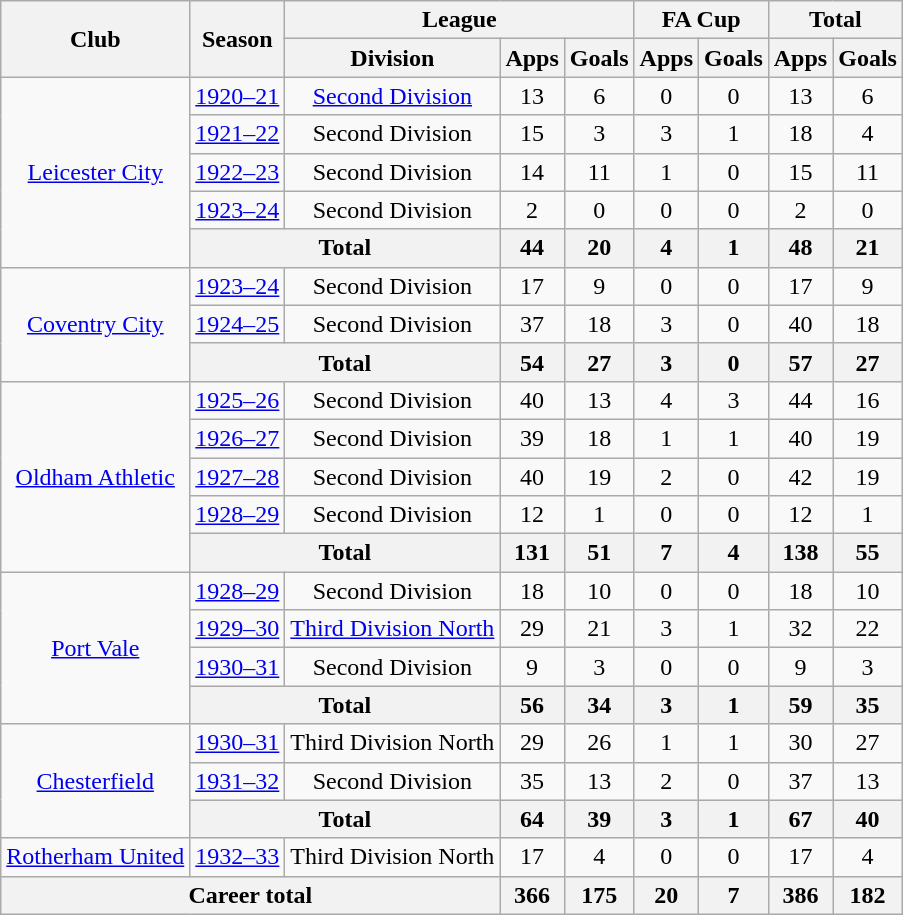<table class="wikitable" style="text-align: center;">
<tr>
<th rowspan="2">Club</th>
<th rowspan="2">Season</th>
<th colspan="3">League</th>
<th colspan="2">FA Cup</th>
<th colspan="2">Total</th>
</tr>
<tr>
<th>Division</th>
<th>Apps</th>
<th>Goals</th>
<th>Apps</th>
<th>Goals</th>
<th>Apps</th>
<th>Goals</th>
</tr>
<tr>
<td rowspan="5"><a href='#'>Leicester City</a></td>
<td><a href='#'>1920–21</a></td>
<td><a href='#'>Second Division</a></td>
<td>13</td>
<td>6</td>
<td>0</td>
<td>0</td>
<td>13</td>
<td>6</td>
</tr>
<tr>
<td><a href='#'>1921–22</a></td>
<td>Second Division</td>
<td>15</td>
<td>3</td>
<td>3</td>
<td>1</td>
<td>18</td>
<td>4</td>
</tr>
<tr>
<td><a href='#'>1922–23</a></td>
<td>Second Division</td>
<td>14</td>
<td>11</td>
<td>1</td>
<td>0</td>
<td>15</td>
<td>11</td>
</tr>
<tr>
<td><a href='#'>1923–24</a></td>
<td>Second Division</td>
<td>2</td>
<td>0</td>
<td>0</td>
<td>0</td>
<td>2</td>
<td>0</td>
</tr>
<tr>
<th colspan="2">Total</th>
<th>44</th>
<th>20</th>
<th>4</th>
<th>1</th>
<th>48</th>
<th>21</th>
</tr>
<tr>
<td rowspan="3"><a href='#'>Coventry City</a></td>
<td><a href='#'>1923–24</a></td>
<td>Second Division</td>
<td>17</td>
<td>9</td>
<td>0</td>
<td>0</td>
<td>17</td>
<td>9</td>
</tr>
<tr>
<td><a href='#'>1924–25</a></td>
<td>Second Division</td>
<td>37</td>
<td>18</td>
<td>3</td>
<td>0</td>
<td>40</td>
<td>18</td>
</tr>
<tr>
<th colspan="2">Total</th>
<th>54</th>
<th>27</th>
<th>3</th>
<th>0</th>
<th>57</th>
<th>27</th>
</tr>
<tr>
<td rowspan="5"><a href='#'>Oldham Athletic</a></td>
<td><a href='#'>1925–26</a></td>
<td>Second Division</td>
<td>40</td>
<td>13</td>
<td>4</td>
<td>3</td>
<td>44</td>
<td>16</td>
</tr>
<tr>
<td><a href='#'>1926–27</a></td>
<td>Second Division</td>
<td>39</td>
<td>18</td>
<td>1</td>
<td>1</td>
<td>40</td>
<td>19</td>
</tr>
<tr>
<td><a href='#'>1927–28</a></td>
<td>Second Division</td>
<td>40</td>
<td>19</td>
<td>2</td>
<td>0</td>
<td>42</td>
<td>19</td>
</tr>
<tr>
<td><a href='#'>1928–29</a></td>
<td>Second Division</td>
<td>12</td>
<td>1</td>
<td>0</td>
<td>0</td>
<td>12</td>
<td>1</td>
</tr>
<tr>
<th colspan="2">Total</th>
<th>131</th>
<th>51</th>
<th>7</th>
<th>4</th>
<th>138</th>
<th>55</th>
</tr>
<tr>
<td rowspan="4"><a href='#'>Port Vale</a></td>
<td><a href='#'>1928–29</a></td>
<td>Second Division</td>
<td>18</td>
<td>10</td>
<td>0</td>
<td>0</td>
<td>18</td>
<td>10</td>
</tr>
<tr>
<td><a href='#'>1929–30</a></td>
<td><a href='#'>Third Division North</a></td>
<td>29</td>
<td>21</td>
<td>3</td>
<td>1</td>
<td>32</td>
<td>22</td>
</tr>
<tr>
<td><a href='#'>1930–31</a></td>
<td>Second Division</td>
<td>9</td>
<td>3</td>
<td>0</td>
<td>0</td>
<td>9</td>
<td>3</td>
</tr>
<tr>
<th colspan="2">Total</th>
<th>56</th>
<th>34</th>
<th>3</th>
<th>1</th>
<th>59</th>
<th>35</th>
</tr>
<tr>
<td rowspan="3"><a href='#'>Chesterfield</a></td>
<td><a href='#'>1930–31</a></td>
<td>Third Division North</td>
<td>29</td>
<td>26</td>
<td>1</td>
<td>1</td>
<td>30</td>
<td>27</td>
</tr>
<tr>
<td><a href='#'>1931–32</a></td>
<td>Second Division</td>
<td>35</td>
<td>13</td>
<td>2</td>
<td>0</td>
<td>37</td>
<td>13</td>
</tr>
<tr>
<th colspan="2">Total</th>
<th>64</th>
<th>39</th>
<th>3</th>
<th>1</th>
<th>67</th>
<th>40</th>
</tr>
<tr>
<td><a href='#'>Rotherham United</a></td>
<td><a href='#'>1932–33</a></td>
<td>Third Division North</td>
<td>17</td>
<td>4</td>
<td>0</td>
<td>0</td>
<td>17</td>
<td>4</td>
</tr>
<tr>
<th colspan="3">Career total</th>
<th>366</th>
<th>175</th>
<th>20</th>
<th>7</th>
<th>386</th>
<th>182</th>
</tr>
</table>
